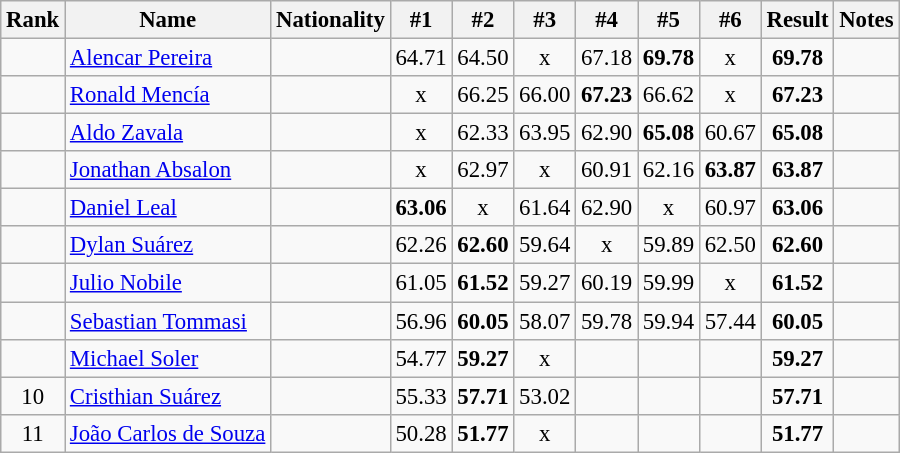<table class="wikitable sortable" style="text-align:center;font-size:95%">
<tr>
<th>Rank</th>
<th>Name</th>
<th>Nationality</th>
<th>#1</th>
<th>#2</th>
<th>#3</th>
<th>#4</th>
<th>#5</th>
<th>#6</th>
<th>Result</th>
<th>Notes</th>
</tr>
<tr>
<td></td>
<td align=left><a href='#'>Alencar Pereira</a></td>
<td align=left></td>
<td>64.71</td>
<td>64.50</td>
<td>x</td>
<td>67.18</td>
<td><strong>69.78</strong></td>
<td>x</td>
<td><strong>69.78</strong></td>
<td></td>
</tr>
<tr>
<td></td>
<td align=left><a href='#'>Ronald Mencía</a></td>
<td align=left></td>
<td>x</td>
<td>66.25</td>
<td>66.00</td>
<td><strong>67.23</strong></td>
<td>66.62</td>
<td>x</td>
<td><strong>67.23</strong></td>
<td></td>
</tr>
<tr>
<td></td>
<td align=left><a href='#'>Aldo Zavala</a></td>
<td align=left></td>
<td>x</td>
<td>62.33</td>
<td>63.95</td>
<td>62.90</td>
<td><strong>65.08</strong></td>
<td>60.67</td>
<td><strong>65.08</strong></td>
<td></td>
</tr>
<tr>
<td></td>
<td align=left><a href='#'>Jonathan Absalon</a></td>
<td align=left></td>
<td>x</td>
<td>62.97</td>
<td>x</td>
<td>60.91</td>
<td>62.16</td>
<td><strong>63.87</strong></td>
<td><strong>63.87</strong></td>
<td></td>
</tr>
<tr>
<td></td>
<td align=left><a href='#'>Daniel Leal</a></td>
<td align=left></td>
<td><strong>63.06</strong></td>
<td>x</td>
<td>61.64</td>
<td>62.90</td>
<td>x</td>
<td>60.97</td>
<td><strong>63.06</strong></td>
<td></td>
</tr>
<tr>
<td></td>
<td align=left><a href='#'>Dylan Suárez</a></td>
<td align=left></td>
<td>62.26</td>
<td><strong>62.60</strong></td>
<td>59.64</td>
<td>x</td>
<td>59.89</td>
<td>62.50</td>
<td><strong>62.60</strong></td>
<td></td>
</tr>
<tr>
<td></td>
<td align=left><a href='#'>Julio Nobile</a></td>
<td align=left></td>
<td>61.05</td>
<td><strong>61.52</strong></td>
<td>59.27</td>
<td>60.19</td>
<td>59.99</td>
<td>x</td>
<td><strong>61.52</strong></td>
<td></td>
</tr>
<tr>
<td></td>
<td align=left><a href='#'>Sebastian Tommasi</a></td>
<td align=left></td>
<td>56.96</td>
<td><strong>60.05</strong></td>
<td>58.07</td>
<td>59.78</td>
<td>59.94</td>
<td>57.44</td>
<td><strong>60.05</strong></td>
<td></td>
</tr>
<tr>
<td></td>
<td align=left><a href='#'>Michael Soler</a></td>
<td align=left></td>
<td>54.77</td>
<td><strong>59.27</strong></td>
<td>x</td>
<td></td>
<td></td>
<td></td>
<td><strong>59.27</strong></td>
<td></td>
</tr>
<tr>
<td>10</td>
<td align=left><a href='#'>Cristhian Suárez</a></td>
<td align=left></td>
<td>55.33</td>
<td><strong>57.71</strong></td>
<td>53.02</td>
<td></td>
<td></td>
<td></td>
<td><strong>57.71</strong></td>
<td></td>
</tr>
<tr>
<td>11</td>
<td align=left><a href='#'>João Carlos de Souza</a></td>
<td align=left></td>
<td>50.28</td>
<td><strong>51.77</strong></td>
<td>x</td>
<td></td>
<td></td>
<td></td>
<td><strong>51.77</strong></td>
<td></td>
</tr>
</table>
